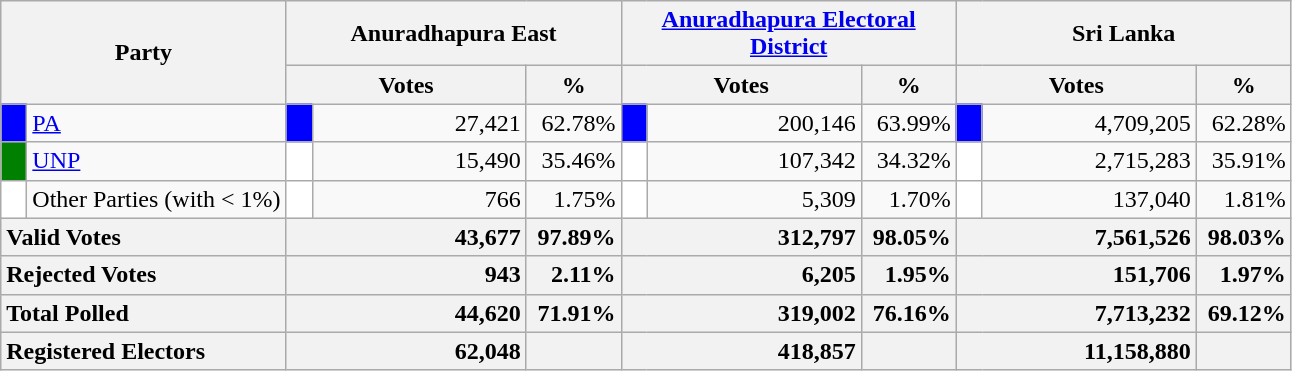<table class="wikitable">
<tr>
<th colspan="2" width="144px"rowspan="2">Party</th>
<th colspan="3" width="216px">Anuradhapura East</th>
<th colspan="3" width="216px"><a href='#'>Anuradhapura Electoral District</a></th>
<th colspan="3" width="216px">Sri Lanka</th>
</tr>
<tr>
<th colspan="2" width="144px">Votes</th>
<th>%</th>
<th colspan="2" width="144px">Votes</th>
<th>%</th>
<th colspan="2" width="144px">Votes</th>
<th>%</th>
</tr>
<tr>
<td style="background-color:blue;" width="10px"></td>
<td style="text-align:left;"><a href='#'>PA</a></td>
<td style="background-color:blue;" width="10px"></td>
<td style="text-align:right;">27,421</td>
<td style="text-align:right;">62.78%</td>
<td style="background-color:blue;" width="10px"></td>
<td style="text-align:right;">200,146</td>
<td style="text-align:right;">63.99%</td>
<td style="background-color:blue;" width="10px"></td>
<td style="text-align:right;">4,709,205</td>
<td style="text-align:right;">62.28%</td>
</tr>
<tr>
<td style="background-color:green;" width="10px"></td>
<td style="text-align:left;"><a href='#'>UNP</a></td>
<td style="background-color:white;" width="10px"></td>
<td style="text-align:right;">15,490</td>
<td style="text-align:right;">35.46%</td>
<td style="background-color:white;" width="10px"></td>
<td style="text-align:right;">107,342</td>
<td style="text-align:right;">34.32%</td>
<td style="background-color:white;" width="10px"></td>
<td style="text-align:right;">2,715,283</td>
<td style="text-align:right;">35.91%</td>
</tr>
<tr>
<td style="background-color:white;" width="10px"></td>
<td style="text-align:left;">Other Parties (with < 1%)</td>
<td style="background-color:white;" width="10px"></td>
<td style="text-align:right;">766</td>
<td style="text-align:right;">1.75%</td>
<td style="background-color:white;" width="10px"></td>
<td style="text-align:right;">5,309</td>
<td style="text-align:right;">1.70%</td>
<td style="background-color:white;" width="10px"></td>
<td style="text-align:right;">137,040</td>
<td style="text-align:right;">1.81%</td>
</tr>
<tr>
<th colspan="2" width="144px"style="text-align:left;">Valid Votes</th>
<th style="text-align:right;"colspan="2" width="144px">43,677</th>
<th style="text-align:right;">97.89%</th>
<th style="text-align:right;"colspan="2" width="144px">312,797</th>
<th style="text-align:right;">98.05%</th>
<th style="text-align:right;"colspan="2" width="144px">7,561,526</th>
<th style="text-align:right;">98.03%</th>
</tr>
<tr>
<th colspan="2" width="144px"style="text-align:left;">Rejected Votes</th>
<th style="text-align:right;"colspan="2" width="144px">943</th>
<th style="text-align:right;">2.11%</th>
<th style="text-align:right;"colspan="2" width="144px">6,205</th>
<th style="text-align:right;">1.95%</th>
<th style="text-align:right;"colspan="2" width="144px">151,706</th>
<th style="text-align:right;">1.97%</th>
</tr>
<tr>
<th colspan="2" width="144px"style="text-align:left;">Total Polled</th>
<th style="text-align:right;"colspan="2" width="144px">44,620</th>
<th style="text-align:right;">71.91%</th>
<th style="text-align:right;"colspan="2" width="144px">319,002</th>
<th style="text-align:right;">76.16%</th>
<th style="text-align:right;"colspan="2" width="144px">7,713,232</th>
<th style="text-align:right;">69.12%</th>
</tr>
<tr>
<th colspan="2" width="144px"style="text-align:left;">Registered Electors</th>
<th style="text-align:right;"colspan="2" width="144px">62,048</th>
<th></th>
<th style="text-align:right;"colspan="2" width="144px">418,857</th>
<th></th>
<th style="text-align:right;"colspan="2" width="144px">11,158,880</th>
<th></th>
</tr>
</table>
